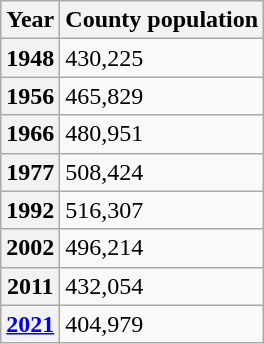<table class="wikitable">
<tr>
<th>Year</th>
<th>County population</th>
</tr>
<tr>
<th>1948</th>
<td>430,225 </td>
</tr>
<tr>
<th>1956</th>
<td>465,829 </td>
</tr>
<tr>
<th>1966</th>
<td>480,951 </td>
</tr>
<tr>
<th>1977</th>
<td>508,424 </td>
</tr>
<tr>
<th>1992</th>
<td>516,307 </td>
</tr>
<tr>
<th>2002</th>
<td>496,214 </td>
</tr>
<tr>
<th>2011</th>
<td>432,054 </td>
</tr>
<tr>
<th><a href='#'>2021</a></th>
<td>404,979 </td>
</tr>
</table>
